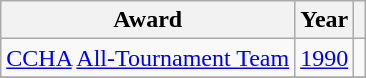<table class="wikitable">
<tr>
<th>Award</th>
<th>Year</th>
<th></th>
</tr>
<tr>
<td><a href='#'>CCHA</a> <a href='#'>All-Tournament Team</a></td>
<td><a href='#'>1990</a></td>
<td></td>
</tr>
<tr>
</tr>
</table>
